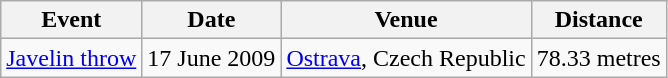<table class="wikitable">
<tr>
<th>Event</th>
<th>Date</th>
<th>Venue</th>
<th>Distance</th>
</tr>
<tr>
<td><a href='#'>Javelin throw</a></td>
<td>17 June 2009</td>
<td><a href='#'>Ostrava</a>, Czech Republic</td>
<td>78.33 metres</td>
</tr>
</table>
